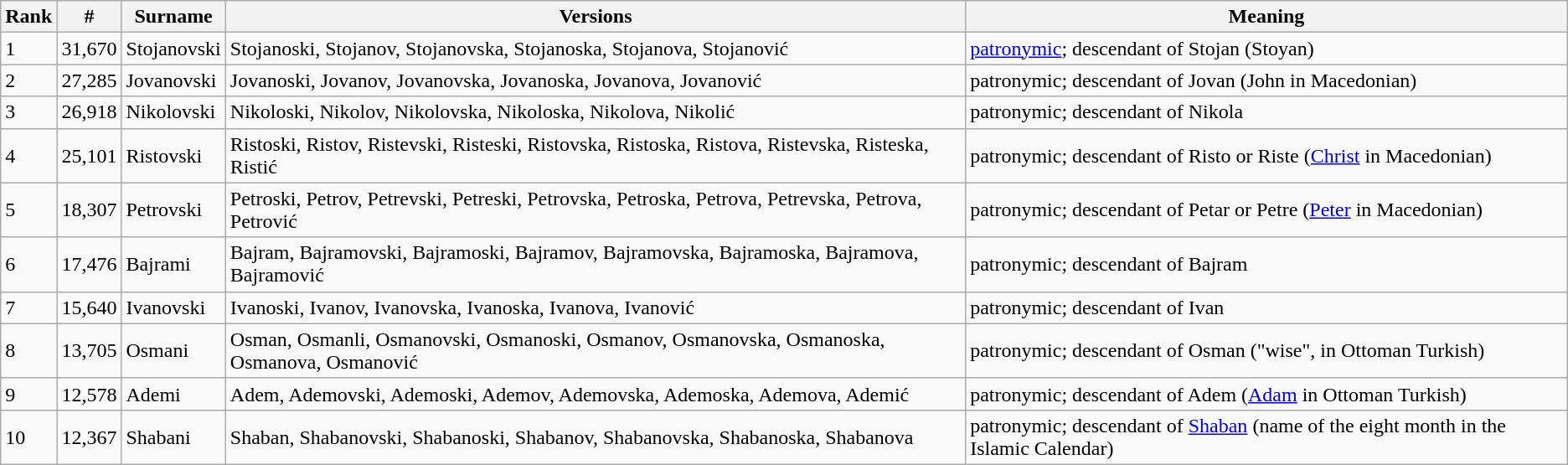<table class="wikitable">
<tr>
<th>Rank</th>
<th>#</th>
<th>Surname</th>
<th>Versions</th>
<th>Meaning</th>
</tr>
<tr>
<td>1</td>
<td>31,670</td>
<td>Stojanovski</td>
<td>Stojanoski, Stojanov, Stojanovska, Stojanoska, Stojanova, Stojanović</td>
<td><a href='#'>patronymic</a>; descendant of Stojan (Stoyan)</td>
</tr>
<tr>
<td>2</td>
<td>27,285</td>
<td>Jovanovski</td>
<td>Jovanoski, Jovanov, Jovanovska, Jovanoska, Jovanova, Jovanović</td>
<td>patronymic; descendant of Jovan (John in Macedonian)</td>
</tr>
<tr>
<td>3</td>
<td>26,918</td>
<td>Nikolovski</td>
<td>Nikoloski, Nikolov, Nikolovska, Nikoloska, Nikolova, Nikolić</td>
<td>patronymic; descendant of Nikola</td>
</tr>
<tr>
<td>4</td>
<td>25,101</td>
<td>Ristovski</td>
<td>Ristoski, Ristov, Ristevski, Risteski, Ristovska, Ristoska, Ristova, Ristevska, Risteska, Ristić</td>
<td>patronymic; descendant of Risto or Riste (<a href='#'>Christ</a> in Macedonian)</td>
</tr>
<tr>
<td>5</td>
<td>18,307</td>
<td>Petrovski</td>
<td>Petroski, Petrov, Petrevski, Petreski, Petrovska, Petroska, Petrova, Petrevska, Petrova, Petrović</td>
<td>patronymic; descendant of Petar or Petre (<a href='#'>Peter</a> in Macedonian)</td>
</tr>
<tr>
<td>6</td>
<td>17,476</td>
<td>Bajrami</td>
<td>Bajram, Bajramovski, Bajramoski, Bajramov, Bajramovska, Bajramoska, Bajramova, Bajramović</td>
<td>patronymic; descendant of Bajram</td>
</tr>
<tr>
<td>7</td>
<td>15,640</td>
<td>Ivanovski</td>
<td>Ivanoski, Ivanov, Ivanovska, Ivanoska, Ivanova, Ivanović</td>
<td>patronymic; descendant of Ivan</td>
</tr>
<tr>
<td>8</td>
<td>13,705</td>
<td>Osmani</td>
<td>Osman, Osmanli, Osmanovski, Osmanoski, Osmanov, Osmanovska, Osmanoska, Osmanova, Osmanović</td>
<td>patronymic; descendant of Osman ("wise", in Ottoman Turkish)</td>
</tr>
<tr>
<td>9</td>
<td>12,578</td>
<td>Ademi</td>
<td>Adem, Ademovski, Ademoski, Ademov, Ademovska, Ademoska, Ademova, Ademić</td>
<td>patronymic; descendant of Adem (<a href='#'>Adam</a> in Ottoman Turkish)</td>
</tr>
<tr>
<td>10</td>
<td>12,367</td>
<td>Shabani</td>
<td>Shaban, Shabanovski, Shabanoski, Shabanov, Shabanovska, Shabanoska, Shabanova</td>
<td>patronymic; descendant of <a href='#'>Shaban</a> (name of the eight month in the Islamic Calendar)</td>
</tr>
</table>
